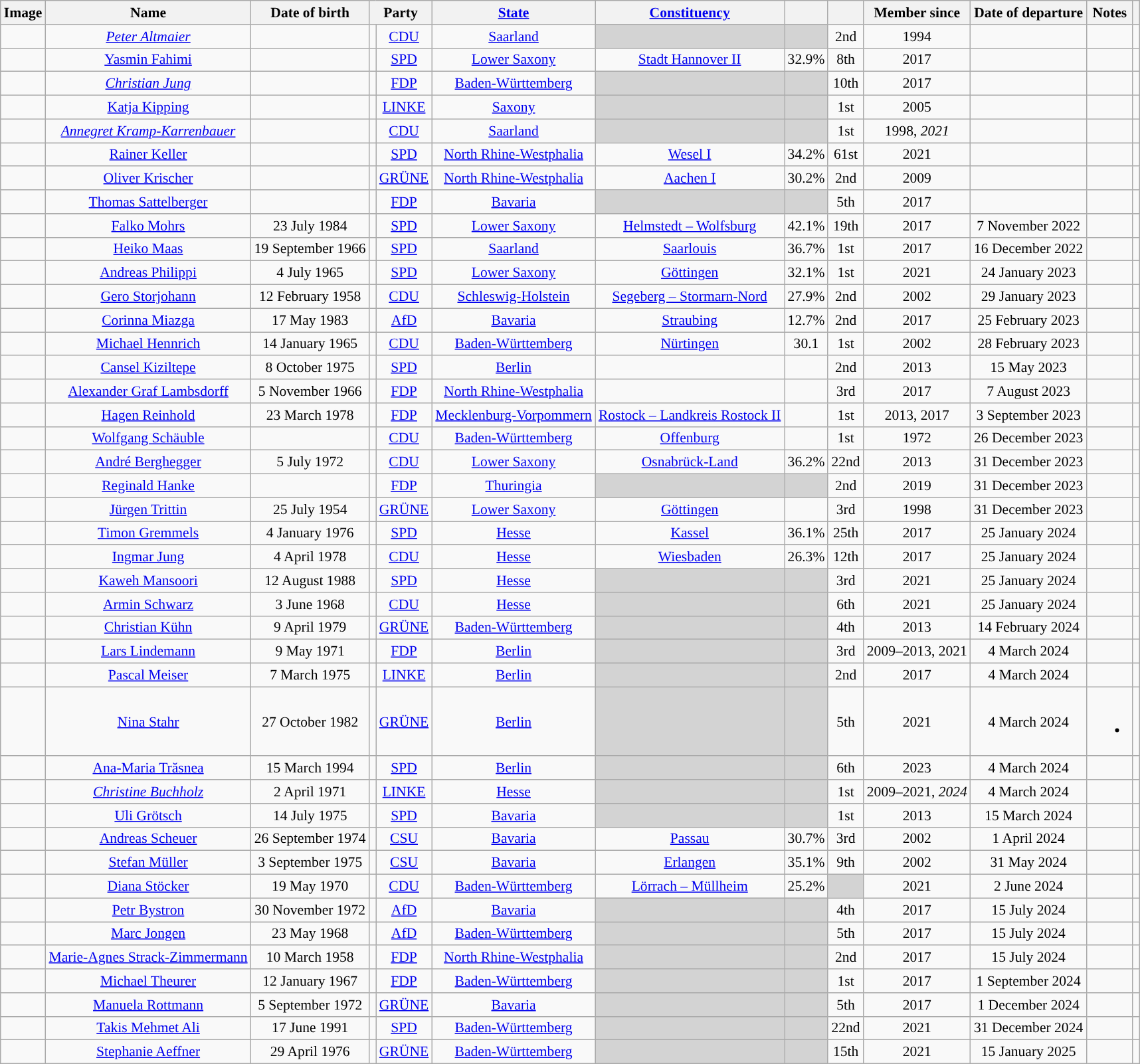<table class="wikitable sortable" style="font-size:90%; text-align:center">
<tr>
<th>Image</th>
<th>Name</th>
<th>Date of birth</th>
<th colspan=2>Party</th>
<th><a href='#'>State</a></th>
<th><a href='#'>Constituency</a></th>
<th></th>
<th></th>
<th>Member since</th>
<th>Date of departure</th>
<th>Notes</th>
<th></th>
</tr>
<tr>
<td></td>
<td data-sort-value="Altmaier, Peter"><em><a href='#'>Peter Altmaier</a></em></td>
<td></td>
<td style="background:"></td>
<td><a href='#'>CDU</a></td>
<td><a href='#'>Saarland</a></td>
<td style="background:lightgray"></td>
<td style="background:lightgray"></td>
<td data-sort-value="2">2nd</td>
<td data-sort-value="1994">1994</td>
<td></td>
<td></td>
<td></td>
</tr>
<tr>
<td></td>
<td data-sort-value="Fahimi, Yasmin"><a href='#'>Yasmin Fahimi</a></td>
<td></td>
<td style="background:"></td>
<td><a href='#'>SPD</a></td>
<td><a href='#'>Lower Saxony</a></td>
<td><a href='#'>Stadt Hannover II</a></td>
<td data-sort-value="32.9">32.9%</td>
<td data-sort-value="8">8th</td>
<td data-sort-value="2017">2017</td>
<td></td>
<td></td>
<td></td>
</tr>
<tr>
<td></td>
<td data-sort-value="Jung, Christian"><em><a href='#'>Christian Jung</a></em></td>
<td></td>
<td style="background:"></td>
<td><a href='#'>FDP</a></td>
<td><a href='#'>Baden-Württemberg</a></td>
<td style="background:lightgray"></td>
<td style="background:lightgray"></td>
<td data-sort-value="10">10th</td>
<td data-sort-value="2017">2017</td>
<td></td>
<td></td>
<td></td>
</tr>
<tr>
<td></td>
<td data-sort-value="Kipping, Katja"><a href='#'>Katja Kipping</a></td>
<td></td>
<td style="background:"></td>
<td><a href='#'>LINKE</a></td>
<td><a href='#'>Saxony</a></td>
<td style="background:lightgray"></td>
<td style="background:lightgray"></td>
<td data-sort-value="1">1st</td>
<td data-sort-value="2005">2005</td>
<td></td>
<td></td>
<td></td>
</tr>
<tr>
<td></td>
<td data-sort-value="Kramp-Karrenbauer, Annegret"><em><a href='#'>Annegret Kramp-Karrenbauer</a></em></td>
<td></td>
<td style="background:"></td>
<td><a href='#'>CDU</a></td>
<td><a href='#'>Saarland</a></td>
<td style="background:lightgray"></td>
<td style="background:lightgray"></td>
<td data-sort-value="1">1st</td>
<td data-sort-value="1998">1998, <em>2021</em></td>
<td></td>
<td></td>
<td></td>
</tr>
<tr>
<td></td>
<td data-sort-value="Keller, Rainer"><a href='#'>Rainer Keller</a></td>
<td></td>
<td style="background:"></td>
<td><a href='#'>SPD</a></td>
<td><a href='#'>North Rhine-Westphalia</a></td>
<td><a href='#'>Wesel I</a></td>
<td data-sort-value="34.2">34.2%</td>
<td data-sort-value="61">61st</td>
<td data-sort-value="2021">2021</td>
<td></td>
<td></td>
<td></td>
</tr>
<tr>
<td></td>
<td data-sort-value="Krischer, Oliver"><a href='#'>Oliver Krischer</a></td>
<td></td>
<td style="background:"></td>
<td><a href='#'>GRÜNE</a></td>
<td><a href='#'>North Rhine-Westphalia</a></td>
<td><a href='#'>Aachen I</a></td>
<td data-sort-value="30.2">30.2%</td>
<td data-sort-value="2">2nd</td>
<td data-sort-value="2009">2009</td>
<td></td>
<td></td>
<td></td>
</tr>
<tr>
<td></td>
<td data-sort-value="Sattelberger, Thomas"><a href='#'>Thomas Sattelberger</a></td>
<td></td>
<td style="background:"></td>
<td><a href='#'>FDP</a></td>
<td><a href='#'>Bavaria</a></td>
<td style="background:lightgray"></td>
<td style="background:lightgray"></td>
<td data-sort-value="5">5th</td>
<td data-sort-value="2017">2017</td>
<td></td>
<td></td>
<td></td>
</tr>
<tr>
<td></td>
<td><a href='#'>Falko Mohrs</a></td>
<td>23 July 1984</td>
<td style="background:"></td>
<td><a href='#'>SPD</a></td>
<td><a href='#'>Lower Saxony</a></td>
<td><a href='#'>Helmstedt – Wolfsburg</a></td>
<td>42.1%</td>
<td>19th</td>
<td>2017</td>
<td>7 November 2022</td>
<td></td>
<td></td>
</tr>
<tr>
<td></td>
<td><a href='#'>Heiko Maas</a></td>
<td>19 September 1966</td>
<td style="background:"></td>
<td><a href='#'>SPD</a></td>
<td><a href='#'>Saarland</a></td>
<td><a href='#'>Saarlouis</a></td>
<td>36.7%</td>
<td>1st</td>
<td>2017</td>
<td>16 December 2022</td>
<td></td>
<td></td>
</tr>
<tr>
<td></td>
<td><a href='#'>Andreas Philippi</a></td>
<td>4 July 1965</td>
<td style="background:"></td>
<td><a href='#'>SPD</a></td>
<td><a href='#'>Lower Saxony</a></td>
<td><a href='#'>Göttingen</a></td>
<td>32.1%</td>
<td>1st</td>
<td>2021</td>
<td>24 January 2023</td>
<td></td>
<td></td>
</tr>
<tr>
<td></td>
<td><a href='#'>Gero Storjohann</a></td>
<td>12 February 1958</td>
<td style="background:"></td>
<td><a href='#'>CDU</a></td>
<td><a href='#'>Schleswig-Holstein</a></td>
<td><a href='#'>Segeberg – Stormarn-Nord</a></td>
<td>27.9%</td>
<td>2nd</td>
<td>2002</td>
<td>29 January 2023</td>
<td></td>
<td></td>
</tr>
<tr>
<td></td>
<td><a href='#'>Corinna Miazga</a></td>
<td>17 May 1983</td>
<td style="background:"></td>
<td><a href='#'>AfD</a></td>
<td><a href='#'>Bavaria</a></td>
<td><a href='#'>Straubing</a></td>
<td>12.7%</td>
<td>2nd</td>
<td>2017</td>
<td>25 February 2023</td>
<td></td>
<td></td>
</tr>
<tr>
<td></td>
<td><a href='#'>Michael Hennrich</a></td>
<td>14 January 1965</td>
<td style="background:"></td>
<td><a href='#'>CDU</a></td>
<td><a href='#'>Baden-Württemberg</a></td>
<td><a href='#'>Nürtingen</a></td>
<td>30.1</td>
<td>1st</td>
<td>2002</td>
<td>28 February 2023</td>
<td></td>
<td></td>
</tr>
<tr>
<td></td>
<td><a href='#'>Cansel Kiziltepe</a></td>
<td>8 October 1975</td>
<td style="background:"></td>
<td><a href='#'>SPD</a></td>
<td><a href='#'>Berlin</a></td>
<td></td>
<td></td>
<td>2nd</td>
<td>2013</td>
<td>15 May 2023</td>
<td></td>
<td></td>
</tr>
<tr>
<td></td>
<td><a href='#'>Alexander Graf Lambsdorff</a></td>
<td>5 November 1966</td>
<td style="background:"></td>
<td><a href='#'>FDP</a></td>
<td><a href='#'>North Rhine-Westphalia</a></td>
<td></td>
<td></td>
<td>3rd</td>
<td>2017</td>
<td>7 August 2023</td>
<td></td>
<td></td>
</tr>
<tr>
<td></td>
<td><a href='#'>Hagen Reinhold</a></td>
<td>23 March 1978</td>
<td style="background:"></td>
<td><a href='#'>FDP</a></td>
<td><a href='#'>Mecklenburg-Vorpommern</a></td>
<td><a href='#'>Rostock – Landkreis Rostock II</a></td>
<td></td>
<td>1st</td>
<td>2013, 2017</td>
<td>3 September 2023</td>
<td></td>
<td></td>
</tr>
<tr>
<td></td>
<td><a href='#'>Wolfgang Schäuble</a></td>
<td></td>
<td style="background:"></td>
<td><a href='#'>CDU</a></td>
<td><a href='#'>Baden-Württemberg</a></td>
<td><a href='#'>Offenburg</a></td>
<td></td>
<td>1st</td>
<td>1972</td>
<td>26 December 2023</td>
<td></td>
<td></td>
</tr>
<tr>
<td></td>
<td data-sort-value="Berghegger, André"><a href='#'>André Berghegger</a></td>
<td>5 July 1972</td>
<td style="background:"></td>
<td><a href='#'>CDU</a></td>
<td><a href='#'>Lower Saxony</a></td>
<td><a href='#'>Osnabrück-Land</a></td>
<td data-sort-value="36.2">36.2%</td>
<td data-sort-value="22">22nd</td>
<td data-sort-value="2013">2013</td>
<td>31 December 2023</td>
<td></td>
<td></td>
</tr>
<tr>
<td></td>
<td data-sort-value="Hanke, Reginald"><a href='#'>Reginald Hanke</a></td>
<td></td>
<td style="background:"></td>
<td><a href='#'>FDP</a></td>
<td><a href='#'>Thuringia</a></td>
<td style="background:lightgray"></td>
<td style="background:lightgray"></td>
<td data-sort-value="2">2nd</td>
<td data-sort-value="2019">2019</td>
<td>31 December 2023</td>
<td></td>
<td></td>
</tr>
<tr>
<td></td>
<td><a href='#'>Jürgen Trittin</a></td>
<td>25 July 1954</td>
<td style="background:"></td>
<td><a href='#'>GRÜNE</a></td>
<td><a href='#'>Lower Saxony</a></td>
<td><a href='#'>Göttingen</a></td>
<td></td>
<td>3rd</td>
<td>1998</td>
<td>31 December 2023</td>
<td></td>
<td></td>
</tr>
<tr>
<td></td>
<td data-sort-value="Gremmels, Timon"><a href='#'>Timon Gremmels</a></td>
<td>4 January 1976</td>
<td style="background:"></td>
<td><a href='#'>SPD</a></td>
<td><a href='#'>Hesse</a></td>
<td><a href='#'>Kassel</a></td>
<td data-sort-value="36.1">36.1%</td>
<td data-sort-value="25">25th</td>
<td data-sort-value="2017">2017</td>
<td>25 January 2024</td>
<td></td>
<td></td>
</tr>
<tr>
<td></td>
<td data-sort-value="Jung, Ingmar"><a href='#'>Ingmar Jung</a></td>
<td>4 April 1978</td>
<td style="background:"></td>
<td><a href='#'>CDU</a></td>
<td><a href='#'>Hesse</a></td>
<td><a href='#'>Wiesbaden</a></td>
<td data-sort-value="26.3">26.3%</td>
<td data-sort-value="12">12th</td>
<td data-sort-value="2017">2017</td>
<td>25 January 2024</td>
<td></td>
<td></td>
</tr>
<tr>
<td></td>
<td data-sort-value="Mansoori, Kaweh"><a href='#'>Kaweh Mansoori</a></td>
<td>12 August 1988</td>
<td style="background:"></td>
<td><a href='#'>SPD</a></td>
<td><a href='#'>Hesse</a></td>
<td style="background:lightgray"></td>
<td style="background:lightgray"></td>
<td data-sort-value="3">3rd</td>
<td data-sort-value="2021">2021</td>
<td>25 January 2024</td>
<td></td>
<td></td>
</tr>
<tr>
<td></td>
<td data-sort-value="Schwarz, Armin"><a href='#'>Armin Schwarz</a></td>
<td>3 June 1968</td>
<td style="background:"></td>
<td><a href='#'>CDU</a></td>
<td><a href='#'>Hesse</a></td>
<td style="background:lightgray"></td>
<td style="background:lightgray"></td>
<td data-sort-value="6">6th</td>
<td data-sort-value="2021">2021</td>
<td>25 January 2024</td>
<td></td>
<td></td>
</tr>
<tr>
<td></td>
<td data-sort-value="Kühn, Christian"><a href='#'>Christian Kühn</a></td>
<td>9 April 1979</td>
<td style="background:"></td>
<td><a href='#'>GRÜNE</a></td>
<td><a href='#'>Baden-Württemberg</a></td>
<td style="background:lightgray"></td>
<td style="background:lightgray"></td>
<td data-sort-value="4">4th</td>
<td data-sort-value="2013">2013</td>
<td>14 February 2024</td>
<td></td>
<td></td>
</tr>
<tr>
<td></td>
<td data-sort-value="Lindemann, Lars"><a href='#'>Lars Lindemann</a></td>
<td>9 May 1971</td>
<td style="background:"></td>
<td><a href='#'>FDP</a></td>
<td><a href='#'>Berlin</a></td>
<td style="background:lightgray"></td>
<td style="background:lightgray"></td>
<td data-sort-value="3">3rd</td>
<td data-sort-value="2009">2009–2013, 2021</td>
<td>4 March 2024</td>
<td></td>
<td></td>
</tr>
<tr>
<td></td>
<td data-sort-value="Meiser, Pascal"><a href='#'>Pascal Meiser</a></td>
<td>7 March 1975</td>
<td style="background:"></td>
<td><a href='#'>LINKE</a></td>
<td><a href='#'>Berlin</a></td>
<td style="background:lightgray"></td>
<td style="background:lightgray"></td>
<td data-sort-value="2">2nd</td>
<td data-sort-value="2017">2017</td>
<td>4 March 2024</td>
<td></td>
<td></td>
</tr>
<tr>
<td></td>
<td data-sort-value="Stahr, Nina"><a href='#'>Nina Stahr</a></td>
<td>27 October 1982</td>
<td style="background:"></td>
<td><a href='#'>GRÜNE</a></td>
<td><a href='#'>Berlin</a></td>
<td style="background:lightgray"></td>
<td style="background:lightgray"></td>
<td data-sort-value="5">5th</td>
<td data-sort-value="2021">2021</td>
<td>4 March 2024</td>
<td><br><ul><li></li></ul></td>
<td></td>
</tr>
<tr>
<td></td>
<td data-sort-value="Trăsnea, Ana-Maria"><a href='#'>Ana-Maria Trăsnea</a></td>
<td>15 March 1994</td>
<td style="background:"></td>
<td><a href='#'>SPD</a></td>
<td><a href='#'>Berlin</a></td>
<td style="background:lightgray"></td>
<td style="background:lightgray"></td>
<td data-sort-value="6">6th</td>
<td data-sort-value="2023">2023</td>
<td>4 March 2024</td>
<td></td>
<td></td>
</tr>
<tr>
<td></td>
<td data-sort-value="Buchholz, Christine"><em><a href='#'>Christine Buchholz</a></em></td>
<td>2 April 1971</td>
<td style="background:"></td>
<td><a href='#'>LINKE</a></td>
<td><a href='#'>Hesse</a></td>
<td style="background:lightgray"></td>
<td style="background:lightgray"></td>
<td data-sort-value="1">1st</td>
<td data-sort-value="2009">2009–2021, <em>2024</em></td>
<td>4 March 2024</td>
<td></td>
<td></td>
</tr>
<tr>
<td></td>
<td data-sort-value="Grötsch, Uli"><a href='#'>Uli Grötsch</a></td>
<td>14 July 1975</td>
<td style="background:"></td>
<td><a href='#'>SPD</a></td>
<td><a href='#'>Bavaria</a></td>
<td style="background:lightgray"></td>
<td style="background:lightgray"></td>
<td data-sort-value="1">1st</td>
<td data-sort-value="2013">2013</td>
<td>15 March 2024</td>
<td></td>
<td></td>
</tr>
<tr>
<td></td>
<td data-sort-value="Scheuer, Andreas"><a href='#'>Andreas Scheuer</a></td>
<td>26 September 1974</td>
<td style="background:"></td>
<td><a href='#'>CSU</a></td>
<td><a href='#'>Bavaria</a></td>
<td><a href='#'>Passau</a></td>
<td data-sort-value="30.7">30.7%</td>
<td data-sort-value="3">3rd</td>
<td data-sort-value="2002">2002</td>
<td>1 April 2024</td>
<td></td>
<td></td>
</tr>
<tr>
<td></td>
<td data-sort-value="Müller, Stefan"><a href='#'>Stefan Müller</a></td>
<td>3 September 1975</td>
<td style="background:"></td>
<td><a href='#'>CSU</a></td>
<td><a href='#'>Bavaria</a></td>
<td><a href='#'>Erlangen</a></td>
<td data-sort-value="35.1">35.1%</td>
<td data-sort-value="9">9th</td>
<td data-sort-value="2002">2002</td>
<td>31 May 2024</td>
<td></td>
<td></td>
</tr>
<tr>
<td></td>
<td data-sort-value="Stöcker, Diana"><a href='#'>Diana Stöcker</a></td>
<td>19 May 1970</td>
<td style="background:"></td>
<td><a href='#'>CDU</a></td>
<td><a href='#'>Baden-Württemberg</a></td>
<td><a href='#'>Lörrach – Müllheim</a></td>
<td data-sort-value="25.2">25.2%</td>
<td style="background:lightgray"></td>
<td data-sort-value="2021">2021</td>
<td>2 June 2024</td>
<td></td>
<td></td>
</tr>
<tr>
<td></td>
<td data-sort-value="Bystron, Petr"><a href='#'>Petr Bystron</a></td>
<td>30 November 1972</td>
<td style="background:"></td>
<td><a href='#'>AfD</a></td>
<td><a href='#'>Bavaria</a></td>
<td style="background:lightgray"></td>
<td style="background:lightgray"></td>
<td data-sort-value="4">4th</td>
<td data-sort-value="2017">2017</td>
<td>15 July 2024</td>
<td></td>
</tr>
<tr>
<td></td>
<td data-sort-value="Jongen, Marc"><a href='#'>Marc Jongen</a></td>
<td>23 May 1968</td>
<td style="background:"></td>
<td><a href='#'>AfD</a></td>
<td><a href='#'>Baden-Württemberg</a></td>
<td style="background:lightgray"></td>
<td style="background:lightgray"></td>
<td data-sort-value="5">5th</td>
<td data-sort-value="2017">2017</td>
<td>15 July 2024</td>
<td></td>
<td></td>
</tr>
<tr>
<td></td>
<td data-sort-value="Strack-Zimmermann, Marie-Agnes"><a href='#'>Marie-Agnes Strack-Zimmermann</a></td>
<td>10 March 1958</td>
<td style="background:"></td>
<td><a href='#'>FDP</a></td>
<td><a href='#'>North Rhine-Westphalia</a></td>
<td style="background:lightgray"></td>
<td style="background:lightgray"></td>
<td data-sort-value="2">2nd</td>
<td data-sort-value="2017">2017</td>
<td>15 July 2024</td>
<td></td>
<td></td>
</tr>
<tr>
<td></td>
<td data-sort-value="Theurer, Michael"><a href='#'>Michael Theurer</a></td>
<td>12 January 1967</td>
<td style="background:"></td>
<td><a href='#'>FDP</a></td>
<td><a href='#'>Baden-Württemberg</a></td>
<td style="background:lightgray"></td>
<td style="background:lightgray"></td>
<td data-sort-value="1">1st</td>
<td data-sort-value="2017">2017</td>
<td>1 September 2024</td>
<td></td>
<td></td>
</tr>
<tr>
<td></td>
<td data-sort-value="Rottmann, Manuela"><a href='#'>Manuela Rottmann</a></td>
<td>5 September 1972</td>
<td style="background:"></td>
<td><a href='#'>GRÜNE</a></td>
<td><a href='#'>Bavaria</a></td>
<td style="background:lightgray"></td>
<td style="background:lightgray"></td>
<td data-sort-value="5">5th</td>
<td data-sort-value="2017">2017</td>
<td>1 December 2024</td>
<td></td>
<td></td>
</tr>
<tr>
<td></td>
<td><a href='#'>Takis Mehmet Ali</a></td>
<td>17 June 1991</td>
<td style="background:"></td>
<td><a href='#'>SPD</a></td>
<td><a href='#'>Baden-Württemberg</a></td>
<td style="background:lightgray"></td>
<td style="background:lightgray"></td>
<td>22nd</td>
<td>2021</td>
<td>31 December 2024</td>
<td></td>
<td></td>
</tr>
<tr>
<td></td>
<td><a href='#'>Stephanie Aeffner</a></td>
<td>29 April 1976</td>
<td style="background:"></td>
<td><a href='#'>GRÜNE</a></td>
<td><a href='#'>Baden-Württemberg</a></td>
<td style="background:lightgray"></td>
<td style="background:lightgray"></td>
<td>15th</td>
<td>2021</td>
<td>15 January 2025</td>
<td></td>
<td></td>
</tr>
</table>
